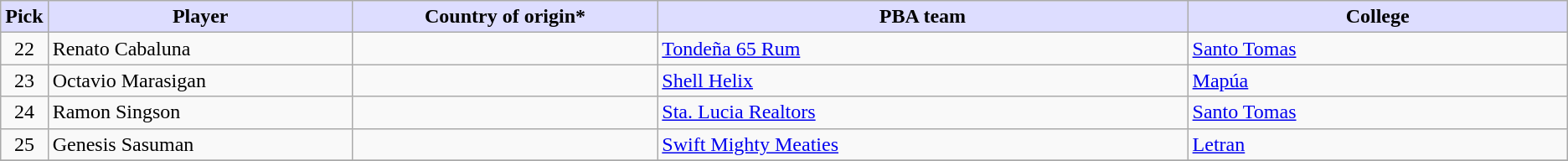<table class="wikitable">
<tr>
<th style="background:#DDDDFF;">Pick</th>
<th style="background:#DDDDFF;" width="20%">Player</th>
<th style="background:#DDDDFF;" width="20%">Country of origin*</th>
<th style="background:#DDDDFF;" width="35%">PBA team</th>
<th style="background:#DDDDFF;" width="25%">College</th>
</tr>
<tr>
<td align=center>22</td>
<td>Renato Cabaluna</td>
<td></td>
<td><a href='#'>Tondeña 65 Rum</a></td>
<td><a href='#'>Santo Tomas</a></td>
</tr>
<tr>
<td align=center>23</td>
<td>Octavio Marasigan</td>
<td></td>
<td><a href='#'>Shell Helix</a></td>
<td><a href='#'>Mapúa</a></td>
</tr>
<tr>
<td align=center>24</td>
<td>Ramon Singson</td>
<td></td>
<td><a href='#'>Sta. Lucia Realtors</a></td>
<td><a href='#'>Santo Tomas</a></td>
</tr>
<tr>
<td align=center>25</td>
<td>Genesis Sasuman</td>
<td></td>
<td><a href='#'>Swift Mighty Meaties</a></td>
<td><a href='#'>Letran</a></td>
</tr>
<tr>
</tr>
</table>
